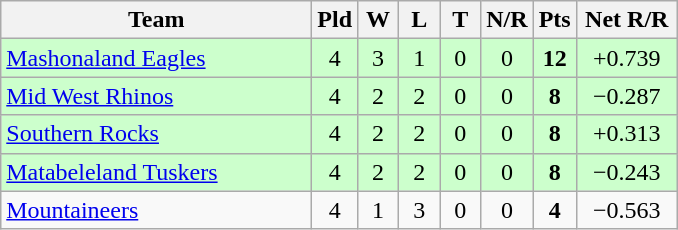<table class="wikitable" style="text-align: center;">
<tr>
<th width=200>Team</th>
<th width=20>Pld</th>
<th width=20>W</th>
<th width=20>L</th>
<th width=20>T</th>
<th width=20>N/R</th>
<th width=20>Pts</th>
<th width=60>Net R/R</th>
</tr>
<tr style="background:#ccffcc;">
<td align=left><a href='#'>Mashonaland Eagles</a></td>
<td>4</td>
<td>3</td>
<td>1</td>
<td>0</td>
<td>0</td>
<td><strong>12</strong></td>
<td>+0.739</td>
</tr>
<tr style="background:#ccffcc;">
<td align=left><a href='#'>Mid West Rhinos</a></td>
<td>4</td>
<td>2</td>
<td>2</td>
<td>0</td>
<td>0</td>
<td><strong>8</strong></td>
<td>−0.287</td>
</tr>
<tr style="background:#ccffcc;">
<td align=left><a href='#'>Southern Rocks</a></td>
<td>4</td>
<td>2</td>
<td>2</td>
<td>0</td>
<td>0</td>
<td><strong>8</strong></td>
<td>+0.313</td>
</tr>
<tr style="background:#ccffcc;">
<td align=left><a href='#'>Matabeleland Tuskers</a></td>
<td>4</td>
<td>2</td>
<td>2</td>
<td>0</td>
<td>0</td>
<td><strong>8</strong></td>
<td>−0.243</td>
</tr>
<tr>
<td align=left><a href='#'>Mountaineers</a></td>
<td>4</td>
<td>1</td>
<td>3</td>
<td>0</td>
<td>0</td>
<td><strong>4</strong></td>
<td>−0.563</td>
</tr>
</table>
